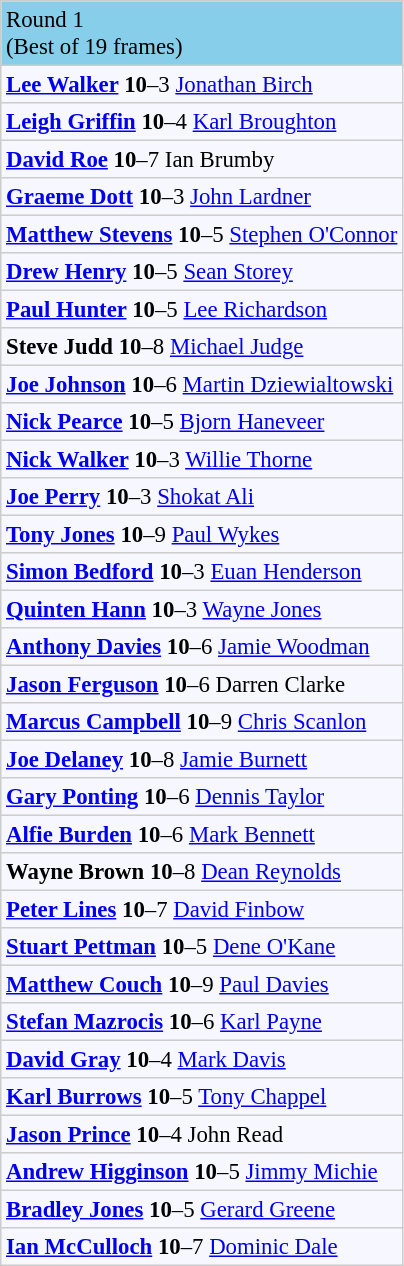<table cellpadding="3" cellspacing="0" border="1" style="background:#f7f8ff; font-size:95%; border:#ccc solid 1px; border-collapse:collapse;">
<tr>
<td style="background:skyblue">Round 1<br>(Best of 19 frames)</td>
</tr>
<tr>
<td><strong> <a href='#'>Lee Walker</a>  10</strong>–3  <a href='#'>Jonathan Birch</a></td>
</tr>
<tr>
<td><strong> <a href='#'>Leigh Griffin</a>  10</strong>–4  <a href='#'>Karl Broughton</a></td>
</tr>
<tr>
<td><strong> <a href='#'>David Roe</a> 10</strong>–7  Ian Brumby</td>
</tr>
<tr>
<td><strong> <a href='#'>Graeme Dott</a> 10</strong>–3  <a href='#'>John Lardner</a></td>
</tr>
<tr>
<td><strong> <a href='#'>Matthew Stevens</a> 10</strong>–5  <a href='#'>Stephen O'Connor</a></td>
</tr>
<tr>
<td><strong> <a href='#'>Drew Henry</a> 10</strong>–5  <a href='#'>Sean Storey</a></td>
</tr>
<tr>
<td><strong> <a href='#'>Paul Hunter</a> 10</strong>–5  <a href='#'>Lee Richardson</a></td>
</tr>
<tr>
<td><strong> Steve Judd 10</strong>–8  <a href='#'>Michael Judge</a></td>
</tr>
<tr>
<td><strong> <a href='#'>Joe Johnson</a> 10</strong>–6  <a href='#'>Martin Dziewialtowski</a></td>
</tr>
<tr>
<td><strong> <a href='#'>Nick Pearce</a> 10</strong>–5  <a href='#'>Bjorn Haneveer</a></td>
</tr>
<tr>
<td><strong> <a href='#'>Nick Walker</a> 10</strong>–3  <a href='#'>Willie Thorne</a></td>
</tr>
<tr>
<td><strong> <a href='#'>Joe Perry</a> 10</strong>–3  <a href='#'>Shokat Ali</a></td>
</tr>
<tr>
<td><strong> <a href='#'>Tony Jones</a>  10</strong>–9  <a href='#'>Paul Wykes</a></td>
</tr>
<tr>
<td><strong> <a href='#'>Simon Bedford</a> 10</strong>–3 <strong></strong> <a href='#'>Euan Henderson</a></td>
</tr>
<tr>
<td><strong> <a href='#'>Quinten Hann</a> 10</strong>–3  <a href='#'>Wayne Jones</a></td>
</tr>
<tr>
<td><strong> <a href='#'>Anthony Davies</a> 10</strong>–6  <a href='#'>Jamie Woodman</a></td>
</tr>
<tr>
<td><strong> <a href='#'>Jason Ferguson</a> 10</strong>–6  Darren Clarke</td>
</tr>
<tr>
<td><strong> <a href='#'>Marcus Campbell</a> 10</strong>–9  <a href='#'>Chris Scanlon</a></td>
</tr>
<tr>
<td><strong> <a href='#'>Joe Delaney</a> 10</strong>–8  <a href='#'>Jamie Burnett</a></td>
</tr>
<tr>
<td><strong> <a href='#'>Gary Ponting</a> 10</strong>–6  <a href='#'>Dennis Taylor</a></td>
</tr>
<tr>
<td><strong> <a href='#'>Alfie Burden</a> 10</strong>–6  <a href='#'>Mark Bennett</a></td>
</tr>
<tr>
<td><strong> Wayne Brown 10</strong>–8  <a href='#'>Dean Reynolds</a></td>
</tr>
<tr>
<td><strong> <a href='#'>Peter Lines</a> 10</strong>–7  <a href='#'>David Finbow</a></td>
</tr>
<tr>
<td><strong> <a href='#'>Stuart Pettman</a> 10</strong>–5  <a href='#'>Dene O'Kane</a></td>
</tr>
<tr>
<td><strong> <a href='#'>Matthew Couch</a> 10</strong>–9  <a href='#'>Paul Davies</a></td>
</tr>
<tr>
<td><strong> <a href='#'>Stefan Mazrocis</a> 10</strong>–6 <strong></strong> <a href='#'>Karl Payne</a></td>
</tr>
<tr>
<td><strong> <a href='#'>David Gray</a> 10</strong>–4  <a href='#'>Mark Davis</a></td>
</tr>
<tr>
<td><strong> <a href='#'>Karl Burrows</a> 10</strong>–5  <a href='#'>Tony Chappel</a></td>
</tr>
<tr>
<td><strong> <a href='#'>Jason Prince</a> 10</strong>–4  John Read</td>
</tr>
<tr>
<td><strong> <a href='#'>Andrew Higginson</a>  10</strong>–5  <a href='#'>Jimmy Michie</a></td>
</tr>
<tr>
<td><strong> <a href='#'>Bradley Jones</a> 10</strong>–5  <a href='#'>Gerard Greene</a></td>
</tr>
<tr>
<td><strong> <a href='#'>Ian McCulloch</a> 10</strong>–7  <a href='#'>Dominic Dale</a></td>
</tr>
</table>
